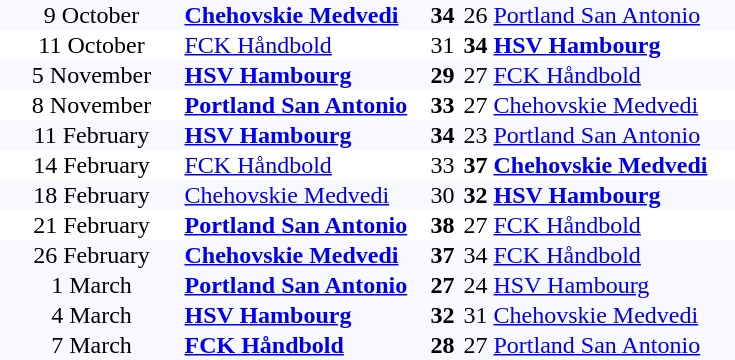<table border="0" cellspacing="0" cellpadding="1">
<tr align="center"  bgcolor="#F8F8FF">
<td width="120">9 October</td>
<td width="160" align="left"><strong><a href='#'>Chehovskie Medvedi</a></strong></td>
<td width="20"><strong>34</strong></td>
<td width="20">26</td>
<td width="160" align="left"><a href='#'>Portland San Antonio</a></td>
</tr>
<tr align="center">
<td width="120">11 October</td>
<td width="160" align="left"><a href='#'>FCK Håndbold</a></td>
<td width="20">31</td>
<td width="20"><strong>34</strong></td>
<td width="160" align="left"><strong><a href='#'>HSV Hambourg</a></strong></td>
</tr>
<tr align="center" bgcolor="#F8F8FF">
<td width="120">5 November</td>
<td width="160" align="left"><strong><a href='#'>HSV Hambourg</a></strong></td>
<td width="20"><strong>29</strong></td>
<td width="20">27</td>
<td width="160" align="left"><a href='#'>FCK Håndbold</a></td>
</tr>
<tr align="center">
<td width="120">8 November</td>
<td width="160" align="left"><strong><a href='#'>Portland San Antonio</a></strong></td>
<td width="20"><strong>33</strong></td>
<td width="20">27</td>
<td width="160" align="left"><a href='#'>Chehovskie Medvedi</a></td>
</tr>
<tr align="center" bgcolor="#F8F8FF">
<td width="120">11 February</td>
<td width="160" align="left"><strong><a href='#'>HSV Hambourg</a></strong></td>
<td width="20"><strong>34</strong></td>
<td width="20">23</td>
<td width="160" align="left"><a href='#'>Portland San Antonio</a></td>
</tr>
<tr align="center">
<td width="120">14 February</td>
<td width="160" align="left"><a href='#'>FCK Håndbold</a></td>
<td width="20">33</td>
<td width="20"><strong>37</strong></td>
<td width="160" align="left"><strong><a href='#'>Chehovskie Medvedi</a></strong></td>
</tr>
<tr align="center"  bgcolor="#F8F8FF">
<td width="120">18 February</td>
<td width="160" align="left"><a href='#'>Chehovskie Medvedi</a></td>
<td width="20">30</td>
<td width="20"><strong>32</strong></td>
<td width="160" align="left"><strong><a href='#'>HSV Hambourg</a></strong></td>
</tr>
<tr align="center">
<td width="120">21 February</td>
<td width="160" align="left"><strong><a href='#'>Portland San Antonio</a></strong></td>
<td width="20"><strong>38</strong></td>
<td width="20">27</td>
<td width="160" align="left"><a href='#'>FCK Håndbold</a></td>
</tr>
<tr align="center"  bgcolor="#F8F8FF">
<td width="120">26 February</td>
<td width="160" align="left"><strong><a href='#'>Chehovskie Medvedi</a></strong></td>
<td width="20"><strong>37</strong></td>
<td width="20">34</td>
<td width="160" align="left"><a href='#'>FCK Håndbold</a></td>
</tr>
<tr align="center"  bgcolor="#F8F8FF">
<td width="120">1 March</td>
<td width="160" align="left"><strong><a href='#'>Portland San Antonio</a></strong></td>
<td width="20"><strong>27</strong></td>
<td width="20">24</td>
<td width="160" align="left"><a href='#'>HSV Hambourg</a></td>
</tr>
<tr align="center"  bgcolor="#F8F8FF">
<td width="120">4 March</td>
<td width="160" align="left"><strong><a href='#'>HSV Hambourg</a></strong></td>
<td width="20"><strong>32</strong></td>
<td width="20">31</td>
<td width="160" align="left"><a href='#'>Chehovskie Medvedi</a></td>
</tr>
<tr align="center"  bgcolor="#F8F8FF">
<td width="120">7 March</td>
<td width="160" align="left"><strong><a href='#'>FCK Håndbold</a></strong></td>
<td width="20"><strong>28</strong></td>
<td width="20">27</td>
<td width="160" align="left"><a href='#'>Portland San Antonio</a></td>
</tr>
</table>
